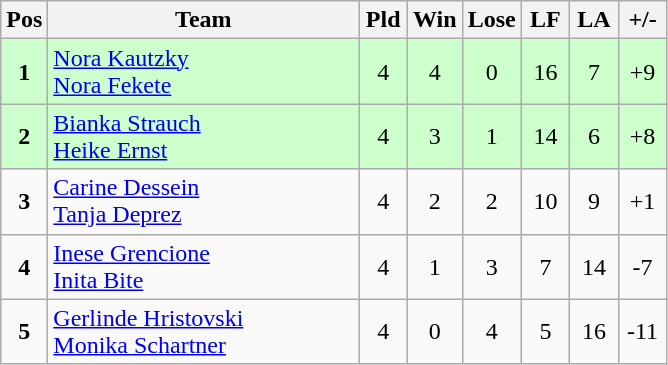<table class="wikitable" style="font-size: 100%">
<tr>
<th width=20>Pos</th>
<th width=200>Team</th>
<th width=25>Pld</th>
<th width=25>Win</th>
<th width=25>Lose</th>
<th width=25>LF</th>
<th width=25>LA</th>
<th width=25>+/-</th>
</tr>
<tr align=center style="background: #ccffcc;">
<td><strong>1</strong></td>
<td align="left"> <a href='#'>Nora Kautzky</a><br> <a href='#'>Nora Fekete</a></td>
<td>4</td>
<td>4</td>
<td>0</td>
<td>16</td>
<td>7</td>
<td>+9</td>
</tr>
<tr align=center style="background: #ccffcc;">
<td><strong>2</strong></td>
<td align="left"> <a href='#'>Bianka Strauch</a><br> <a href='#'>Heike Ernst</a></td>
<td>4</td>
<td>3</td>
<td>1</td>
<td>14</td>
<td>6</td>
<td>+8</td>
</tr>
<tr align=center>
<td><strong>3</strong></td>
<td align="left"> <a href='#'>Carine Dessein</a><br> <a href='#'>Tanja Deprez</a></td>
<td>4</td>
<td>2</td>
<td>2</td>
<td>10</td>
<td>9</td>
<td>+1</td>
</tr>
<tr align=center>
<td><strong>4</strong></td>
<td align="left"> <a href='#'>Inese Grencione</a><br> <a href='#'>Inita Bite</a></td>
<td>4</td>
<td>1</td>
<td>3</td>
<td>7</td>
<td>14</td>
<td>-7</td>
</tr>
<tr align=center>
<td><strong>5</strong></td>
<td align="left"> <a href='#'>Gerlinde Hristovski</a><br> <a href='#'>Monika Schartner</a></td>
<td>4</td>
<td>0</td>
<td>4</td>
<td>5</td>
<td>16</td>
<td>-11</td>
</tr>
</table>
